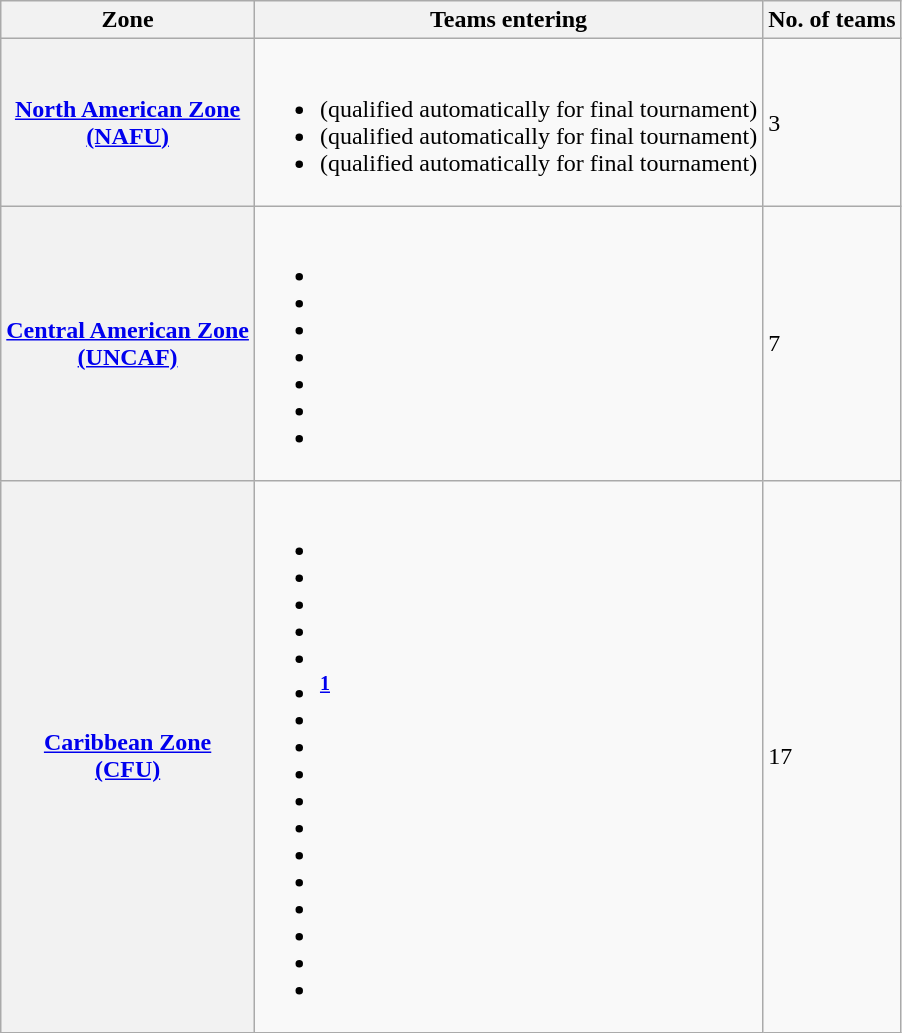<table class="wikitable">
<tr>
<th>Zone</th>
<th>Teams entering</th>
<th>No. of teams</th>
</tr>
<tr>
<th><a href='#'>North American Zone<br>(NAFU)</a></th>
<td><br><ul><li> (qualified automatically for final tournament)</li><li> (qualified automatically for final tournament)</li><li> (qualified automatically for final tournament)</li></ul></td>
<td>3</td>
</tr>
<tr>
<th><a href='#'>Central American Zone<br>(UNCAF)</a></th>
<td><br><ul><li></li><li></li><li></li><li></li><li></li><li></li><li></li></ul></td>
<td>7</td>
</tr>
<tr>
<th><a href='#'>Caribbean Zone<br>(CFU)</a></th>
<td><br><ul><li></li><li></li><li></li><li></li><li></li><li><sup><strong><a href='#'>1</a></strong></sup></li><li></li><li></li><li></li><li></li><li></li><li></li><li></li><li></li><li></li><li></li><li></li></ul></td>
<td>17</td>
</tr>
</table>
